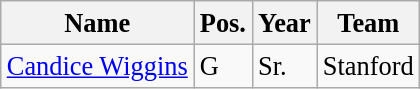<table class="wikitable sortable" style="font-size:110%;" border="1">
<tr>
<th>Name</th>
<th>Pos.</th>
<th>Year</th>
<th>Team</th>
</tr>
<tr>
<td><a href='#'>Candice Wiggins</a></td>
<td>G</td>
<td>Sr.</td>
<td>Stanford</td>
</tr>
</table>
